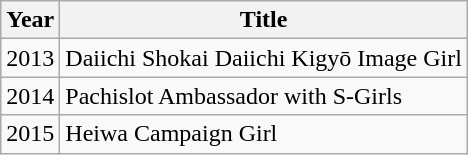<table class="wikitable">
<tr>
<th>Year</th>
<th>Title</th>
</tr>
<tr>
<td>2013</td>
<td>Daiichi Shokai Daiichi Kigyō Image Girl</td>
</tr>
<tr>
<td>2014</td>
<td>Pachislot Ambassador with S-Girls</td>
</tr>
<tr>
<td>2015</td>
<td>Heiwa Campaign Girl</td>
</tr>
</table>
